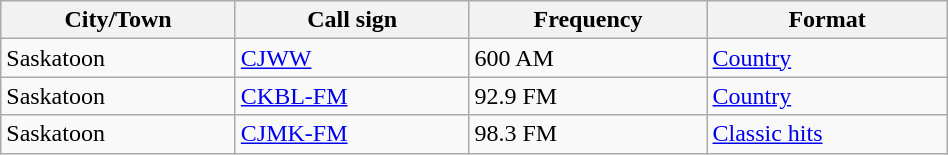<table class="wikitable" width="50%">
<tr>
<th>City/Town</th>
<th>Call sign</th>
<th>Frequency</th>
<th>Format</th>
</tr>
<tr>
<td>Saskatoon</td>
<td><a href='#'>CJWW</a></td>
<td>600 AM</td>
<td><a href='#'>Country</a></td>
</tr>
<tr>
<td>Saskatoon</td>
<td><a href='#'>CKBL-FM</a></td>
<td>92.9 FM</td>
<td><a href='#'>Country</a></td>
</tr>
<tr>
<td>Saskatoon</td>
<td><a href='#'>CJMK-FM</a></td>
<td>98.3 FM</td>
<td><a href='#'>Classic hits</a></td>
</tr>
</table>
